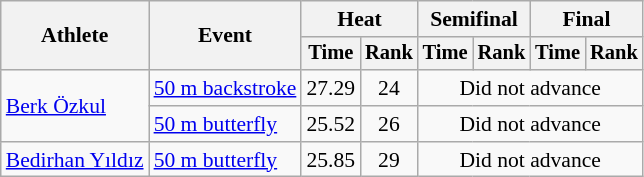<table class=wikitable style="font-size:90%">
<tr>
<th rowspan=2>Athlete</th>
<th rowspan=2>Event</th>
<th colspan="2">Heat</th>
<th colspan="2">Semifinal</th>
<th colspan="2">Final</th>
</tr>
<tr style="font-size:95%">
<th>Time</th>
<th>Rank</th>
<th>Time</th>
<th>Rank</th>
<th>Time</th>
<th>Rank</th>
</tr>
<tr align=center>
<td align=left rowspan=2><a href='#'>Berk Özkul</a></td>
<td align=left><a href='#'>50 m backstroke</a></td>
<td>27.29</td>
<td>24</td>
<td colspan=4>Did not advance</td>
</tr>
<tr align=center>
<td align=left><a href='#'>50 m butterfly</a></td>
<td>25.52</td>
<td>26</td>
<td colspan=4>Did not advance</td>
</tr>
<tr align=center>
<td align=left><a href='#'>Bedirhan Yıldız</a></td>
<td align=left><a href='#'>50 m butterfly</a></td>
<td>25.85</td>
<td>29</td>
<td colspan=4>Did not advance</td>
</tr>
</table>
